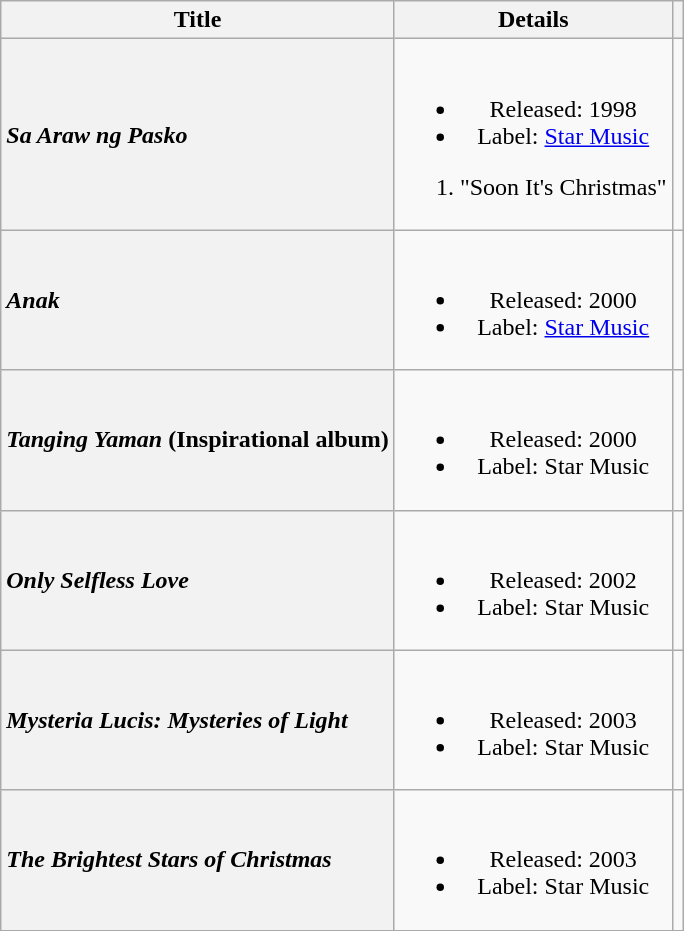<table class="wikitable plainrowheaders" style="text-align:center">
<tr>
<th>Title</th>
<th>Details</th>
<th scope="col" class="unsortable"></th>
</tr>
<tr>
<th scope="row" style="text-align:left;"><em>Sa Araw ng Pasko</em></th>
<td style="text-align:center;"><br><ul><li>Released: 1998</li><li>Label: <a href='#'>Star Music</a></li></ul><ol><li>"Soon It's Christmas"</li></ol></td>
<td></td>
</tr>
<tr>
<th scope="row" style="text-align:left;"><em>Anak</em></th>
<td style="text-align:center;"><br><ul><li>Released: 2000</li><li>Label: <a href='#'>Star Music</a></li></ul></td>
<td></td>
</tr>
<tr>
<th scope="row" style="text-align:left;"><em>Tanging Yaman</em> (Inspirational album)</th>
<td style="text-align:center;"><br><ul><li>Released: 2000</li><li>Label: Star Music</li></ul></td>
<td></td>
</tr>
<tr>
<th scope="row" style="text-align:left;"><em>Only Selfless Love</em></th>
<td style="text-align:center;"><br><ul><li>Released: 2002</li><li>Label: Star Music</li></ul></td>
<td></td>
</tr>
<tr>
<th scope="row" style="text-align:left;"><em>Mysteria Lucis: Mysteries of Light</em></th>
<td style="text-align:center;"><br><ul><li>Released: 2003</li><li>Label: Star Music</li></ul></td>
<td></td>
</tr>
<tr>
<th scope="row" style="text-align:left;"><em>The Brightest Stars of Christmas</em></th>
<td style="text-align:center;"><br><ul><li>Released: 2003</li><li>Label: Star Music</li></ul></td>
<td></td>
</tr>
<tr>
</tr>
</table>
